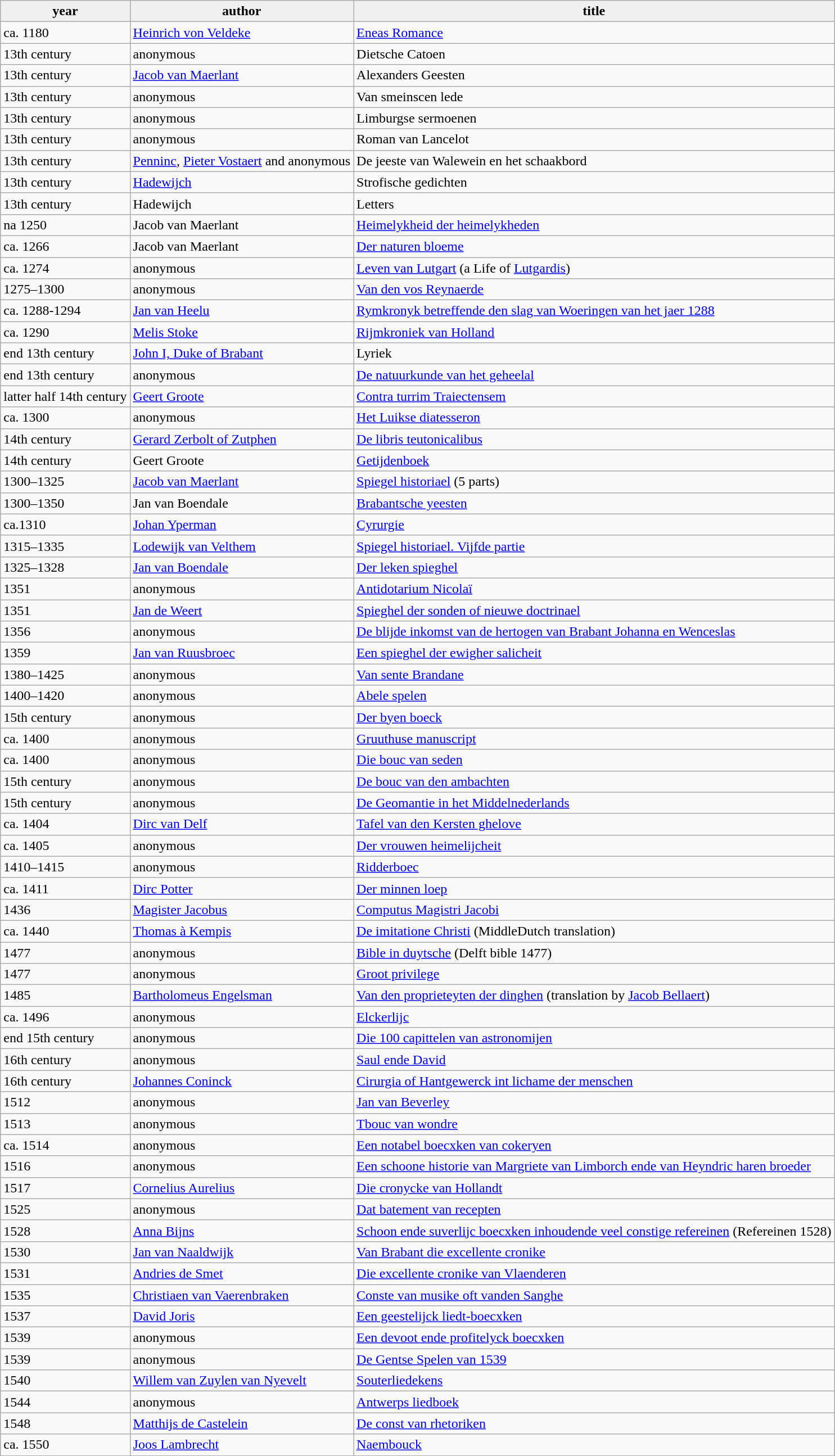<table class="wikitable">
<tr style="text-align:center; background:#f0f0f0;">
<td><strong>year</strong></td>
<td><strong>author</strong></td>
<td><strong>title</strong></td>
</tr>
<tr>
<td>ca. 1180</td>
<td><a href='#'>Heinrich von Veldeke</a></td>
<td><a href='#'>Eneas Romance</a></td>
</tr>
<tr>
<td>13th century</td>
<td>anonymous</td>
<td>Dietsche Catoen</td>
</tr>
<tr>
<td>13th century</td>
<td><a href='#'>Jacob van Maerlant</a></td>
<td>Alexanders Geesten</td>
</tr>
<tr>
<td>13th century</td>
<td>anonymous</td>
<td>Van smeinscen lede</td>
</tr>
<tr>
<td>13th century</td>
<td>anonymous</td>
<td>Limburgse sermoenen</td>
</tr>
<tr>
<td>13th century</td>
<td>anonymous</td>
<td>Roman van Lancelot</td>
</tr>
<tr>
<td>13th century</td>
<td><a href='#'>Penninc</a>, <a href='#'>Pieter Vostaert</a> and anonymous</td>
<td>De jeeste van Walewein en het schaakbord</td>
</tr>
<tr>
<td>13th century</td>
<td><a href='#'>Hadewijch</a></td>
<td>Strofische gedichten</td>
</tr>
<tr>
<td>13th century</td>
<td>Hadewijch</td>
<td>Letters</td>
</tr>
<tr>
<td>na 1250</td>
<td>Jacob van Maerlant</td>
<td><a href='#'>Heimelykheid der heimelykheden</a></td>
</tr>
<tr>
<td>ca. 1266</td>
<td>Jacob van Maerlant</td>
<td><a href='#'>Der naturen bloeme</a></td>
</tr>
<tr>
<td>ca. 1274</td>
<td>anonymous</td>
<td><a href='#'>Leven van Lutgart</a> (a Life of <a href='#'>Lutgardis</a>)</td>
</tr>
<tr>
<td>1275–1300</td>
<td>anonymous</td>
<td><a href='#'>Van den vos Reynaerde</a></td>
</tr>
<tr>
<td>ca. 1288-1294</td>
<td><a href='#'>Jan van Heelu</a></td>
<td><a href='#'>Rymkronyk betreffende den slag van Woeringen van het jaer 1288</a></td>
</tr>
<tr>
<td>ca. 1290</td>
<td><a href='#'>Melis Stoke</a></td>
<td><a href='#'>Rijmkroniek van Holland</a></td>
</tr>
<tr>
<td>end 13th century</td>
<td><a href='#'>John I, Duke of Brabant</a></td>
<td>Lyriek</td>
</tr>
<tr>
<td>end 13th century</td>
<td>anonymous</td>
<td><a href='#'>De natuurkunde van het geheelal</a></td>
</tr>
<tr>
<td>latter half 14th century</td>
<td><a href='#'>Geert Groote</a></td>
<td><a href='#'>Contra turrim Traiectensem</a></td>
</tr>
<tr>
<td>ca. 1300</td>
<td>anonymous</td>
<td><a href='#'>Het Luikse diatesseron</a></td>
</tr>
<tr>
<td>14th century</td>
<td><a href='#'>Gerard Zerbolt of Zutphen</a></td>
<td><a href='#'>De libris teutonicalibus</a></td>
</tr>
<tr>
<td>14th century</td>
<td>Geert Groote</td>
<td><a href='#'>Getijdenboek</a></td>
</tr>
<tr>
<td>1300–1325</td>
<td><a href='#'>Jacob van Maerlant</a></td>
<td><a href='#'>Spiegel historiael</a> (5 parts)</td>
</tr>
<tr>
<td>1300–1350</td>
<td>Jan van Boendale</td>
<td><a href='#'>Brabantsche yeesten</a></td>
</tr>
<tr>
<td>ca.1310</td>
<td><a href='#'>Johan Yperman</a></td>
<td><a href='#'>Cyrurgie</a></td>
</tr>
<tr>
<td>1315–1335</td>
<td><a href='#'>Lodewijk van Velthem</a></td>
<td><a href='#'>Spiegel historiael. Vijfde partie</a></td>
</tr>
<tr>
<td>1325–1328</td>
<td><a href='#'>Jan van Boendale</a></td>
<td><a href='#'>Der leken spieghel</a></td>
</tr>
<tr>
<td>1351</td>
<td>anonymous</td>
<td><a href='#'>Antidotarium Nicolaï</a></td>
</tr>
<tr>
<td>1351</td>
<td><a href='#'>Jan de Weert</a></td>
<td><a href='#'>Spieghel der sonden of nieuwe doctrinael</a></td>
</tr>
<tr>
<td>1356</td>
<td>anonymous</td>
<td><a href='#'>De blijde inkomst van de hertogen van Brabant Johanna en Wenceslas</a></td>
</tr>
<tr>
<td>1359</td>
<td><a href='#'>Jan van Ruusbroec</a></td>
<td><a href='#'>Een spieghel der ewigher salicheit</a></td>
</tr>
<tr>
<td>1380–1425</td>
<td>anonymous</td>
<td><a href='#'>Van sente Brandane</a></td>
</tr>
<tr>
<td>1400–1420</td>
<td>anonymous</td>
<td><a href='#'>Abele spelen</a></td>
</tr>
<tr>
<td>15th century</td>
<td>anonymous</td>
<td><a href='#'>Der byen boeck</a></td>
</tr>
<tr>
<td>ca. 1400</td>
<td>anonymous</td>
<td><a href='#'>Gruuthuse manuscript</a></td>
</tr>
<tr>
<td>ca. 1400</td>
<td>anonymous</td>
<td><a href='#'>Die bouc van seden</a></td>
</tr>
<tr>
<td>15th century</td>
<td>anonymous</td>
<td><a href='#'>De bouc van den ambachten</a></td>
</tr>
<tr>
<td>15th century</td>
<td>anonymous</td>
<td><a href='#'>De Geomantie in het Middelnederlands</a></td>
</tr>
<tr>
<td>ca. 1404</td>
<td><a href='#'>Dirc van Delf</a></td>
<td><a href='#'>Tafel van den Kersten ghelove</a></td>
</tr>
<tr>
<td>ca. 1405</td>
<td>anonymous</td>
<td><a href='#'>Der vrouwen heimelijcheit</a></td>
</tr>
<tr>
<td>1410–1415</td>
<td>anonymous</td>
<td><a href='#'>Ridderboec</a></td>
</tr>
<tr>
<td>ca. 1411</td>
<td><a href='#'>Dirc Potter</a></td>
<td><a href='#'>Der minnen loep</a></td>
</tr>
<tr>
<td>1436</td>
<td><a href='#'>Magister Jacobus</a></td>
<td><a href='#'>Computus Magistri Jacobi</a></td>
</tr>
<tr>
<td>ca. 1440</td>
<td><a href='#'>Thomas à Kempis</a></td>
<td><a href='#'>De imitatione Christi</a> (MiddleDutch translation)</td>
</tr>
<tr>
<td>1477</td>
<td>anonymous</td>
<td><a href='#'>Bible in duytsche</a> (Delft bible 1477)</td>
</tr>
<tr>
<td>1477</td>
<td>anonymous</td>
<td><a href='#'>Groot privilege</a></td>
</tr>
<tr>
<td>1485</td>
<td><a href='#'>Bartholomeus Engelsman</a></td>
<td><a href='#'>Van den proprieteyten der dinghen</a> (translation by <a href='#'>Jacob Bellaert</a>)</td>
</tr>
<tr>
<td>ca. 1496</td>
<td>anonymous</td>
<td><a href='#'>Elckerlijc</a></td>
</tr>
<tr>
<td>end 15th century</td>
<td>anonymous</td>
<td><a href='#'>Die 100 capittelen van astronomijen</a></td>
</tr>
<tr>
<td>16th century</td>
<td>anonymous</td>
<td><a href='#'>Saul ende David</a></td>
</tr>
<tr>
<td>16th century</td>
<td><a href='#'>Johannes Coninck</a></td>
<td><a href='#'>Cirurgia of Hantgewerck int lichame der menschen</a></td>
</tr>
<tr>
<td>1512</td>
<td>anonymous</td>
<td><a href='#'>Jan van Beverley</a></td>
</tr>
<tr>
<td>1513</td>
<td>anonymous</td>
<td><a href='#'>Tbouc van wondre</a></td>
</tr>
<tr>
<td>ca. 1514</td>
<td>anonymous</td>
<td><a href='#'>Een notabel boecxken van cokeryen</a></td>
</tr>
<tr>
<td>1516</td>
<td>anonymous</td>
<td><a href='#'>Een schoone historie van Margriete van Limborch ende van Heyndric haren broeder</a></td>
</tr>
<tr>
<td>1517</td>
<td><a href='#'>Cornelius Aurelius</a></td>
<td><a href='#'>Die cronycke van Hollandt</a></td>
</tr>
<tr>
<td>1525</td>
<td>anonymous</td>
<td><a href='#'>Dat batement van recepten</a></td>
</tr>
<tr>
<td>1528</td>
<td><a href='#'>Anna Bijns</a></td>
<td><a href='#'>Schoon ende suverlijc boecxken inhoudende veel constige refereinen</a> (Refereinen 1528)</td>
</tr>
<tr>
<td>1530</td>
<td><a href='#'>Jan van Naaldwijk</a></td>
<td><a href='#'>Van Brabant die excellente cronike</a></td>
</tr>
<tr>
<td>1531</td>
<td><a href='#'>Andries de Smet</a></td>
<td><a href='#'>Die excellente cronike van Vlaenderen</a></td>
</tr>
<tr>
<td>1535</td>
<td><a href='#'>Christiaen van Vaerenbraken</a></td>
<td><a href='#'>Conste van musike oft vanden Sanghe</a></td>
</tr>
<tr>
<td>1537</td>
<td><a href='#'>David Joris</a></td>
<td><a href='#'>Een geestelijck liedt-boecxken</a></td>
</tr>
<tr>
<td>1539</td>
<td>anonymous</td>
<td><a href='#'>Een devoot ende profitelyck boecxken</a></td>
</tr>
<tr>
<td>1539</td>
<td>anonymous</td>
<td><a href='#'>De Gentse Spelen van 1539</a></td>
</tr>
<tr>
<td>1540</td>
<td><a href='#'>Willem van Zuylen van Nyevelt</a></td>
<td><a href='#'>Souterliedekens</a></td>
</tr>
<tr>
<td>1544</td>
<td>anonymous</td>
<td><a href='#'>Antwerps liedboek</a></td>
</tr>
<tr>
<td>1548</td>
<td><a href='#'>Matthijs de Castelein</a></td>
<td><a href='#'>De const van rhetoriken</a></td>
</tr>
<tr>
<td>ca. 1550</td>
<td><a href='#'>Joos Lambrecht</a></td>
<td><a href='#'>Naembouck</a></td>
</tr>
</table>
